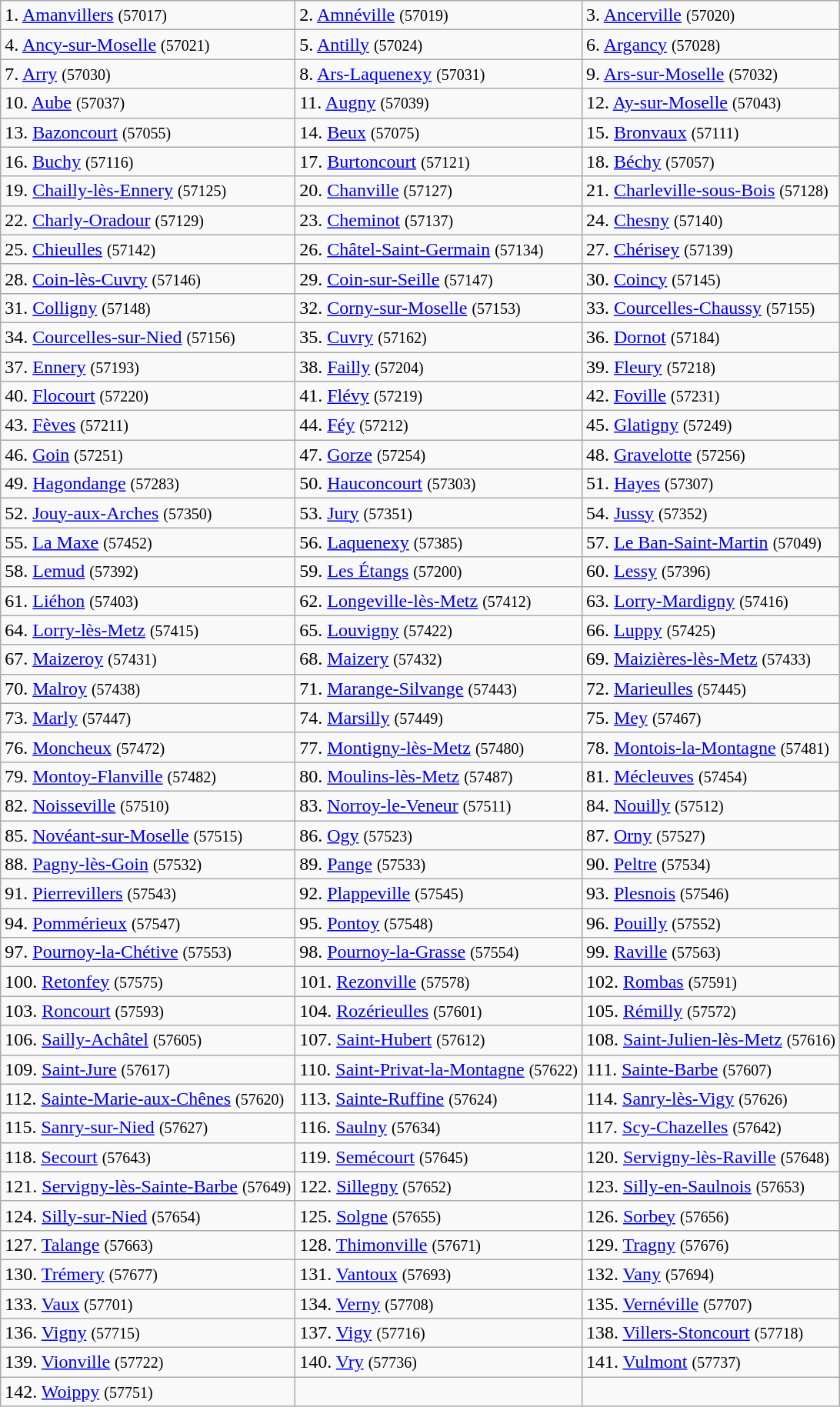<table class="wikitable">
<tr>
<td>1. <a href='#'>Amanvillers</a> <small>(57017)</small></td>
<td>2. <a href='#'>Amnéville</a> <small>(57019)</small></td>
<td>3. <a href='#'>Ancerville</a> <small>(57020)</small></td>
</tr>
<tr>
<td>4. <a href='#'>Ancy-sur-Moselle</a> <small>(57021)</small></td>
<td>5. <a href='#'>Antilly</a> <small>(57024)</small></td>
<td>6. <a href='#'>Argancy</a> <small>(57028)</small></td>
</tr>
<tr>
<td>7. <a href='#'>Arry</a> <small>(57030)</small></td>
<td>8. <a href='#'>Ars-Laquenexy</a> <small>(57031)</small></td>
<td>9. <a href='#'>Ars-sur-Moselle</a> <small>(57032)</small></td>
</tr>
<tr>
<td>10. <a href='#'>Aube</a> <small>(57037)</small></td>
<td>11. <a href='#'>Augny</a> <small>(57039)</small></td>
<td>12. <a href='#'>Ay-sur-Moselle</a> <small>(57043)</small></td>
</tr>
<tr>
<td>13. <a href='#'>Bazoncourt</a> <small>(57055)</small></td>
<td>14. <a href='#'>Beux</a> <small>(57075)</small></td>
<td>15. <a href='#'>Bronvaux</a> <small>(57111)</small></td>
</tr>
<tr>
<td>16. <a href='#'>Buchy</a> <small>(57116)</small></td>
<td>17. <a href='#'>Burtoncourt</a> <small>(57121)</small></td>
<td>18. <a href='#'>Béchy</a> <small>(57057)</small></td>
</tr>
<tr>
<td>19. <a href='#'>Chailly-lès-Ennery</a> <small>(57125)</small></td>
<td>20. <a href='#'>Chanville</a> <small>(57127)</small></td>
<td>21. <a href='#'>Charleville-sous-Bois</a> <small>(57128)</small></td>
</tr>
<tr>
<td>22. <a href='#'>Charly-Oradour</a> <small>(57129)</small></td>
<td>23. <a href='#'>Cheminot</a> <small>(57137)</small></td>
<td>24. <a href='#'>Chesny</a> <small>(57140)</small></td>
</tr>
<tr>
<td>25. <a href='#'>Chieulles</a> <small>(57142)</small></td>
<td>26. <a href='#'>Châtel-Saint-Germain</a> <small>(57134)</small></td>
<td>27. <a href='#'>Chérisey</a> <small>(57139)</small></td>
</tr>
<tr>
<td>28. <a href='#'>Coin-lès-Cuvry</a> <small>(57146)</small></td>
<td>29. <a href='#'>Coin-sur-Seille</a> <small>(57147)</small></td>
<td>30. <a href='#'>Coincy</a> <small>(57145)</small></td>
</tr>
<tr>
<td>31. <a href='#'>Colligny</a> <small>(57148)</small></td>
<td>32. <a href='#'>Corny-sur-Moselle</a> <small>(57153)</small></td>
<td>33. <a href='#'>Courcelles-Chaussy</a> <small>(57155)</small></td>
</tr>
<tr>
<td>34. <a href='#'>Courcelles-sur-Nied</a> <small>(57156)</small></td>
<td>35. <a href='#'>Cuvry</a> <small>(57162)</small></td>
<td>36. <a href='#'>Dornot</a> <small>(57184)</small></td>
</tr>
<tr>
<td>37. <a href='#'>Ennery</a> <small>(57193)</small></td>
<td>38. <a href='#'>Failly</a> <small>(57204)</small></td>
<td>39. <a href='#'>Fleury</a> <small>(57218)</small></td>
</tr>
<tr>
<td>40. <a href='#'>Flocourt</a> <small>(57220)</small></td>
<td>41. <a href='#'>Flévy</a> <small>(57219)</small></td>
<td>42. <a href='#'>Foville</a> <small>(57231)</small></td>
</tr>
<tr>
<td>43. <a href='#'>Fèves</a> <small>(57211)</small></td>
<td>44. <a href='#'>Féy</a> <small>(57212)</small></td>
<td>45. <a href='#'>Glatigny</a> <small>(57249)</small></td>
</tr>
<tr>
<td>46. <a href='#'>Goin</a> <small>(57251)</small></td>
<td>47. <a href='#'>Gorze</a> <small>(57254)</small></td>
<td>48. <a href='#'>Gravelotte</a> <small>(57256)</small></td>
</tr>
<tr>
<td>49. <a href='#'>Hagondange</a> <small>(57283)</small></td>
<td>50. <a href='#'>Hauconcourt</a> <small>(57303)</small></td>
<td>51. <a href='#'>Hayes</a> <small>(57307)</small></td>
</tr>
<tr>
<td>52. <a href='#'>Jouy-aux-Arches</a> <small>(57350)</small></td>
<td>53. <a href='#'>Jury</a> <small>(57351)</small></td>
<td>54. <a href='#'>Jussy</a> <small>(57352)</small></td>
</tr>
<tr>
<td>55. <a href='#'>La Maxe</a> <small>(57452)</small></td>
<td>56. <a href='#'>Laquenexy</a> <small>(57385)</small></td>
<td>57. <a href='#'>Le Ban-Saint-Martin</a> <small>(57049)</small></td>
</tr>
<tr>
<td>58. <a href='#'>Lemud</a> <small>(57392)</small></td>
<td>59. <a href='#'>Les Étangs</a> <small>(57200)</small></td>
<td>60. <a href='#'>Lessy</a> <small>(57396)</small></td>
</tr>
<tr>
<td>61. <a href='#'>Liéhon</a> <small>(57403)</small></td>
<td>62. <a href='#'>Longeville-lès-Metz</a> <small>(57412)</small></td>
<td>63. <a href='#'>Lorry-Mardigny</a> <small>(57416)</small></td>
</tr>
<tr>
<td>64. <a href='#'>Lorry-lès-Metz</a> <small>(57415)</small></td>
<td>65. <a href='#'>Louvigny</a> <small>(57422)</small></td>
<td>66. <a href='#'>Luppy</a> <small>(57425)</small></td>
</tr>
<tr>
<td>67. <a href='#'>Maizeroy</a> <small>(57431)</small></td>
<td>68. <a href='#'>Maizery</a> <small>(57432)</small></td>
<td>69. <a href='#'>Maizières-lès-Metz</a> <small>(57433)</small></td>
</tr>
<tr>
<td>70. <a href='#'>Malroy</a> <small>(57438)</small></td>
<td>71. <a href='#'>Marange-Silvange</a> <small>(57443)</small></td>
<td>72. <a href='#'>Marieulles</a> <small>(57445)</small></td>
</tr>
<tr>
<td>73. <a href='#'>Marly</a> <small>(57447)</small></td>
<td>74. <a href='#'>Marsilly</a> <small>(57449)</small></td>
<td>75. <a href='#'>Mey</a> <small>(57467)</small></td>
</tr>
<tr>
<td>76. <a href='#'>Moncheux</a> <small>(57472)</small></td>
<td>77. <a href='#'>Montigny-lès-Metz</a> <small>(57480)</small></td>
<td>78. <a href='#'>Montois-la-Montagne</a> <small>(57481)</small></td>
</tr>
<tr>
<td>79. <a href='#'>Montoy-Flanville</a> <small>(57482)</small></td>
<td>80. <a href='#'>Moulins-lès-Metz</a> <small>(57487)</small></td>
<td>81. <a href='#'>Mécleuves</a> <small>(57454)</small></td>
</tr>
<tr>
<td>82. <a href='#'>Noisseville</a> <small>(57510)</small></td>
<td>83. <a href='#'>Norroy-le-Veneur</a> <small>(57511)</small></td>
<td>84. <a href='#'>Nouilly</a> <small>(57512)</small></td>
</tr>
<tr>
<td>85. <a href='#'>Novéant-sur-Moselle</a> <small>(57515)</small></td>
<td>86. <a href='#'>Ogy</a> <small>(57523)</small></td>
<td>87. <a href='#'>Orny</a> <small>(57527)</small></td>
</tr>
<tr>
<td>88. <a href='#'>Pagny-lès-Goin</a> <small>(57532)</small></td>
<td>89. <a href='#'>Pange</a> <small>(57533)</small></td>
<td>90. <a href='#'>Peltre</a> <small>(57534)</small></td>
</tr>
<tr>
<td>91. <a href='#'>Pierrevillers</a> <small>(57543)</small></td>
<td>92. <a href='#'>Plappeville</a> <small>(57545)</small></td>
<td>93. <a href='#'>Plesnois</a> <small>(57546)</small></td>
</tr>
<tr>
<td>94. <a href='#'>Pommérieux</a> <small>(57547)</small></td>
<td>95. <a href='#'>Pontoy</a> <small>(57548)</small></td>
<td>96. <a href='#'>Pouilly</a> <small>(57552)</small></td>
</tr>
<tr>
<td>97. <a href='#'>Pournoy-la-Chétive</a> <small>(57553)</small></td>
<td>98. <a href='#'>Pournoy-la-Grasse</a> <small>(57554)</small></td>
<td>99. <a href='#'>Raville</a> <small>(57563)</small></td>
</tr>
<tr>
<td>100. <a href='#'>Retonfey</a> <small>(57575)</small></td>
<td>101. <a href='#'>Rezonville</a> <small>(57578)</small></td>
<td>102. <a href='#'>Rombas</a> <small>(57591)</small></td>
</tr>
<tr>
<td>103. <a href='#'>Roncourt</a> <small>(57593)</small></td>
<td>104. <a href='#'>Rozérieulles</a> <small>(57601)</small></td>
<td>105. <a href='#'>Rémilly</a> <small>(57572)</small></td>
</tr>
<tr>
<td>106. <a href='#'>Sailly-Achâtel</a> <small>(57605)</small></td>
<td>107. <a href='#'>Saint-Hubert</a> <small>(57612)</small></td>
<td>108. <a href='#'>Saint-Julien-lès-Metz</a> <small>(57616)</small></td>
</tr>
<tr>
<td>109. <a href='#'>Saint-Jure</a> <small>(57617)</small></td>
<td>110. <a href='#'>Saint-Privat-la-Montagne</a> <small>(57622)</small></td>
<td>111. <a href='#'>Sainte-Barbe</a> <small>(57607)</small></td>
</tr>
<tr>
<td>112. <a href='#'>Sainte-Marie-aux-Chênes</a> <small>(57620)</small></td>
<td>113. <a href='#'>Sainte-Ruffine</a> <small>(57624)</small></td>
<td>114. <a href='#'>Sanry-lès-Vigy</a> <small>(57626)</small></td>
</tr>
<tr>
<td>115. <a href='#'>Sanry-sur-Nied</a> <small>(57627)</small></td>
<td>116. <a href='#'>Saulny</a> <small>(57634)</small></td>
<td>117. <a href='#'>Scy-Chazelles</a> <small>(57642)</small></td>
</tr>
<tr>
<td>118. <a href='#'>Secourt</a> <small>(57643)</small></td>
<td>119. <a href='#'>Semécourt</a> <small>(57645)</small></td>
<td>120. <a href='#'>Servigny-lès-Raville</a> <small>(57648)</small></td>
</tr>
<tr>
<td>121. <a href='#'>Servigny-lès-Sainte-Barbe</a> <small>(57649)</small></td>
<td>122. <a href='#'>Sillegny</a> <small>(57652)</small></td>
<td>123. <a href='#'>Silly-en-Saulnois</a> <small>(57653)</small></td>
</tr>
<tr>
<td>124. <a href='#'>Silly-sur-Nied</a> <small>(57654)</small></td>
<td>125. <a href='#'>Solgne</a> <small>(57655)</small></td>
<td>126. <a href='#'>Sorbey</a> <small>(57656)</small></td>
</tr>
<tr>
<td>127. <a href='#'>Talange</a> <small>(57663)</small></td>
<td>128. <a href='#'>Thimonville</a> <small>(57671)</small></td>
<td>129. <a href='#'>Tragny</a> <small>(57676)</small></td>
</tr>
<tr>
<td>130. <a href='#'>Trémery</a> <small>(57677)</small></td>
<td>131. <a href='#'>Vantoux</a> <small>(57693)</small></td>
<td>132. <a href='#'>Vany</a> <small>(57694)</small></td>
</tr>
<tr>
<td>133. <a href='#'>Vaux</a> <small>(57701)</small></td>
<td>134. <a href='#'>Verny</a> <small>(57708)</small></td>
<td>135. <a href='#'>Vernéville</a> <small>(57707)</small></td>
</tr>
<tr>
<td>136. <a href='#'>Vigny</a> <small>(57715)</small></td>
<td>137. <a href='#'>Vigy</a> <small>(57716)</small></td>
<td>138. <a href='#'>Villers-Stoncourt</a> <small>(57718)</small></td>
</tr>
<tr>
<td>139. <a href='#'>Vionville</a> <small>(57722)</small></td>
<td>140. <a href='#'>Vry</a> <small>(57736)</small></td>
<td>141. <a href='#'>Vulmont</a> <small>(57737)</small></td>
</tr>
<tr>
<td>142. <a href='#'>Woippy</a> <small>(57751)</small></td>
<td></td>
<td></td>
</tr>
</table>
